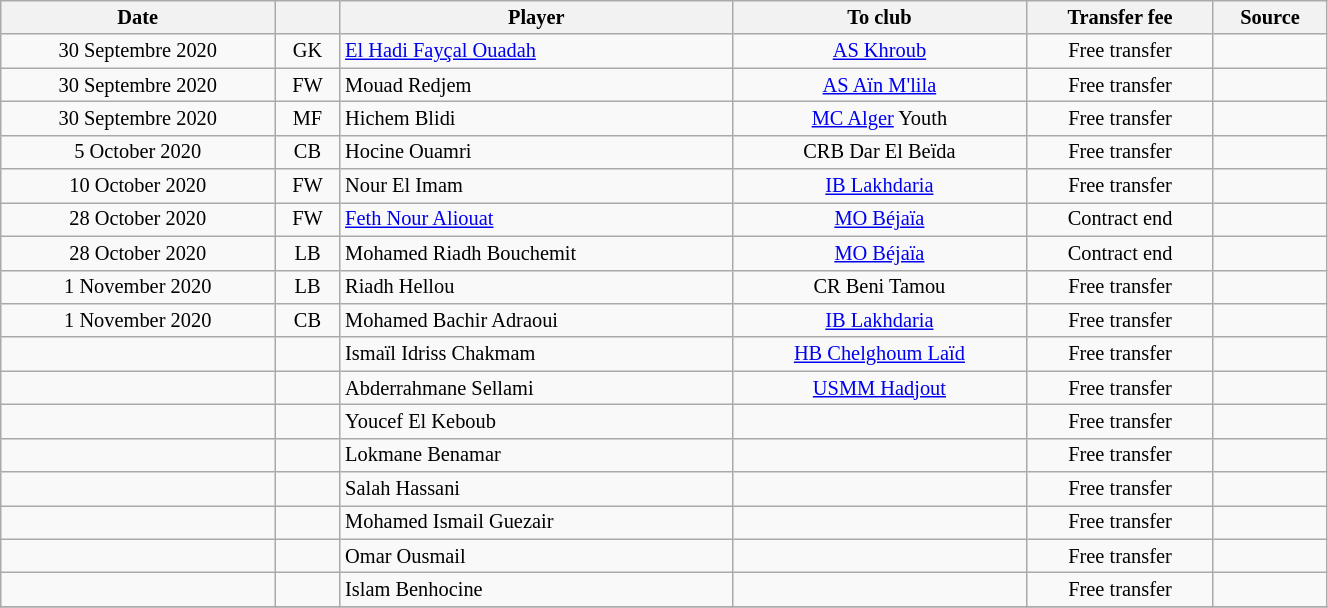<table class="wikitable sortable" style="width:70%; text-align:center; font-size:85%; text-align:centre;">
<tr>
<th>Date</th>
<th></th>
<th>Player</th>
<th>To club</th>
<th>Transfer fee</th>
<th>Source</th>
</tr>
<tr>
<td>30 Septembre 2020</td>
<td>GK</td>
<td Align=left> <a href='#'>El Hadi Fayçal Ouadah</a></td>
<td><a href='#'>AS Khroub</a></td>
<td>Free transfer</td>
<td></td>
</tr>
<tr>
<td>30 Septembre 2020</td>
<td>FW</td>
<td Align=left> Mouad Redjem</td>
<td><a href='#'>AS Aïn M'lila</a></td>
<td>Free transfer</td>
<td></td>
</tr>
<tr>
<td>30 Septembre 2020</td>
<td>MF</td>
<td Align=left> Hichem Blidi</td>
<td><a href='#'>MC Alger</a> Youth</td>
<td>Free transfer</td>
<td></td>
</tr>
<tr>
<td>5 October 2020</td>
<td>CB</td>
<td Align=left> Hocine Ouamri</td>
<td>CRB Dar El Beïda</td>
<td>Free transfer</td>
<td></td>
</tr>
<tr>
<td>10 October 2020</td>
<td>FW</td>
<td Align=left> Nour El Imam</td>
<td><a href='#'>IB Lakhdaria</a></td>
<td>Free transfer</td>
<td></td>
</tr>
<tr>
<td>28 October 2020</td>
<td>FW</td>
<td Align=left> <a href='#'>Feth Nour Aliouat</a></td>
<td><a href='#'>MO Béjaïa</a></td>
<td>Contract end</td>
<td></td>
</tr>
<tr>
<td>28 October 2020</td>
<td>LB</td>
<td Align=left> Mohamed Riadh Bouchemit</td>
<td><a href='#'>MO Béjaïa</a></td>
<td>Contract end</td>
<td></td>
</tr>
<tr>
<td>1 November 2020</td>
<td>LB</td>
<td Align=left> Riadh Hellou</td>
<td>CR Beni Tamou</td>
<td>Free transfer</td>
<td></td>
</tr>
<tr>
<td>1 November 2020</td>
<td>CB</td>
<td Align=left> Mohamed Bachir Adraoui</td>
<td><a href='#'>IB Lakhdaria</a></td>
<td>Free transfer</td>
<td></td>
</tr>
<tr>
<td></td>
<td></td>
<td Align=left> Ismaïl Idriss Chakmam</td>
<td><a href='#'>HB Chelghoum Laïd</a></td>
<td>Free transfer</td>
<td></td>
</tr>
<tr>
<td></td>
<td></td>
<td Align=left> Abderrahmane Sellami</td>
<td><a href='#'>USMM Hadjout</a></td>
<td>Free transfer</td>
<td></td>
</tr>
<tr>
<td></td>
<td></td>
<td Align=left> Youcef El Keboub</td>
<td></td>
<td>Free transfer</td>
<td></td>
</tr>
<tr>
<td></td>
<td></td>
<td Align=left> Lokmane Benamar</td>
<td></td>
<td>Free transfer</td>
<td></td>
</tr>
<tr>
<td></td>
<td></td>
<td Align=left> Salah Hassani</td>
<td></td>
<td>Free transfer</td>
<td></td>
</tr>
<tr>
<td></td>
<td></td>
<td Align=left> Mohamed Ismail Guezair</td>
<td></td>
<td>Free transfer</td>
<td></td>
</tr>
<tr>
<td></td>
<td></td>
<td Align=left> Omar Ousmail</td>
<td></td>
<td>Free transfer</td>
<td></td>
</tr>
<tr>
<td></td>
<td></td>
<td Align=left> Islam Benhocine</td>
<td></td>
<td>Free transfer</td>
<td></td>
</tr>
<tr>
</tr>
</table>
